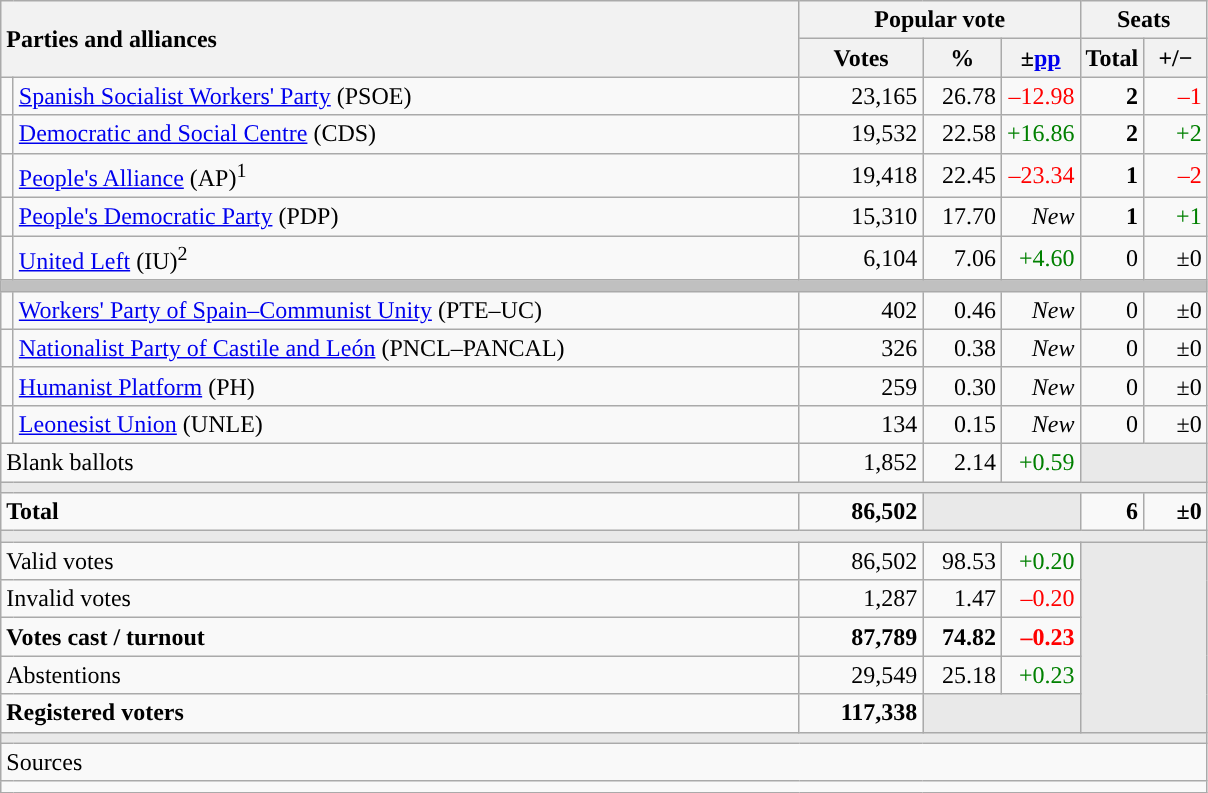<table class="wikitable" style="text-align:right;">
<tr>
<th style="text-align:left;" rowspan="2" colspan="2" width="525">Parties and alliances</th>
<th colspan="3">Popular vote</th>
<th colspan="2">Seats</th>
</tr>
<tr>
<th width="75">Votes</th>
<th width="45">%</th>
<th width="45">±<a href='#'>pp</a></th>
<th width="35">Total</th>
<th width="35">+/−</th>
</tr>
<tr>
<td width="1" style="color:inherit;background:"></td>
<td align="left"><a href='#'>Spanish Socialist Workers' Party</a> (PSOE)</td>
<td>23,165</td>
<td>26.78</td>
<td style="color:red;">–12.98</td>
<td><strong>2</strong></td>
<td style="color:red;">–1</td>
</tr>
<tr>
<td style="color:inherit;background:"></td>
<td align="left"><a href='#'>Democratic and Social Centre</a> (CDS)</td>
<td>19,532</td>
<td>22.58</td>
<td style="color:green;">+16.86</td>
<td><strong>2</strong></td>
<td style="color:green;">+2</td>
</tr>
<tr>
<td style="color:inherit;background:"></td>
<td align="left"><a href='#'>People's Alliance</a> (AP)<sup>1</sup></td>
<td>19,418</td>
<td>22.45</td>
<td style="color:red;">–23.34</td>
<td><strong>1</strong></td>
<td style="color:red;">–2</td>
</tr>
<tr>
<td style="color:inherit;background:"></td>
<td align="left"><a href='#'>People's Democratic Party</a> (PDP)</td>
<td>15,310</td>
<td>17.70</td>
<td><em>New</em></td>
<td><strong>1</strong></td>
<td style="color:green;">+1</td>
</tr>
<tr>
<td style="color:inherit;background:"></td>
<td align="left"><a href='#'>United Left</a> (IU)<sup>2</sup></td>
<td>6,104</td>
<td>7.06</td>
<td style="color:green;">+4.60</td>
<td>0</td>
<td>±0</td>
</tr>
<tr>
<td colspan="7" bgcolor="#C0C0C0"></td>
</tr>
<tr>
<td style="color:inherit;background:"></td>
<td align="left"><a href='#'>Workers' Party of Spain–Communist Unity</a> (PTE–UC)</td>
<td>402</td>
<td>0.46</td>
<td><em>New</em></td>
<td>0</td>
<td>±0</td>
</tr>
<tr>
<td style="color:inherit;background:"></td>
<td align="left"><a href='#'>Nationalist Party of Castile and León</a> (PNCL–PANCAL)</td>
<td>326</td>
<td>0.38</td>
<td><em>New</em></td>
<td>0</td>
<td>±0</td>
</tr>
<tr>
<td style="color:inherit;background:"></td>
<td align="left"><a href='#'>Humanist Platform</a> (PH)</td>
<td>259</td>
<td>0.30</td>
<td><em>New</em></td>
<td>0</td>
<td>±0</td>
</tr>
<tr>
<td style="color:inherit;background:"></td>
<td align="left"><a href='#'>Leonesist Union</a> (UNLE)</td>
<td>134</td>
<td>0.15</td>
<td><em>New</em></td>
<td>0</td>
<td>±0</td>
</tr>
<tr>
<td align="left" colspan="2">Blank ballots</td>
<td>1,852</td>
<td>2.14</td>
<td style="color:green;">+0.59</td>
<td bgcolor="#E9E9E9" colspan="2"></td>
</tr>
<tr>
<td colspan="7" bgcolor="#E9E9E9"></td>
</tr>
<tr style="font-weight:bold;">
<td align="left" colspan="2">Total</td>
<td>86,502</td>
<td bgcolor="#E9E9E9" colspan="2"></td>
<td>6</td>
<td>±0</td>
</tr>
<tr>
<td colspan="7" bgcolor="#E9E9E9"></td>
</tr>
<tr>
<td align="left" colspan="2">Valid votes</td>
<td>86,502</td>
<td>98.53</td>
<td style="color:green;">+0.20</td>
<td bgcolor="#E9E9E9" colspan="2" rowspan="5"></td>
</tr>
<tr>
<td align="left" colspan="2">Invalid votes</td>
<td>1,287</td>
<td>1.47</td>
<td style="color:red;">–0.20</td>
</tr>
<tr style="font-weight:bold;">
<td align="left" colspan="2">Votes cast / turnout</td>
<td>87,789</td>
<td>74.82</td>
<td style="color:red;">–0.23</td>
</tr>
<tr>
<td align="left" colspan="2">Abstentions</td>
<td>29,549</td>
<td>25.18</td>
<td style="color:green;">+0.23</td>
</tr>
<tr style="font-weight:bold;">
<td align="left" colspan="2">Registered voters</td>
<td>117,338</td>
<td bgcolor="#E9E9E9" colspan="2"></td>
</tr>
<tr>
<td colspan="7" bgcolor="#E9E9E9"></td>
</tr>
<tr>
<td align="left" colspan="7">Sources</td>
</tr>
<tr>
<td colspan="7" style="text-align:left; max-width:790px;"></td>
</tr>
</table>
